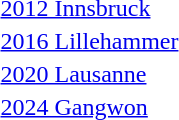<table>
<tr>
<td><a href='#'>2012 Innsbruck</a><br></td>
<td></td>
<td></td>
<td></td>
</tr>
<tr>
<td><a href='#'>2016 Lillehammer</a><br></td>
<td></td>
<td></td>
<td></td>
</tr>
<tr>
<td><a href='#'>2020 Lausanne</a><br></td>
<td></td>
<td></td>
<td></td>
</tr>
<tr>
<td><a href='#'>2024 Gangwon</a><br></td>
<td></td>
<td></td>
<td></td>
</tr>
</table>
